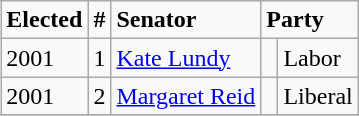<table class="wikitable" style="float:right">
<tr>
<td><strong>Elected</strong></td>
<td><strong>#</strong></td>
<td><strong>Senator</strong></td>
<td colspan="2"><strong>Party</strong></td>
</tr>
<tr>
<td>2001</td>
<td>1</td>
<td><a href='#'>Kate Lundy</a></td>
<td> </td>
<td>Labor</td>
</tr>
<tr>
<td>2001</td>
<td>2</td>
<td><a href='#'>Margaret Reid</a></td>
<td> </td>
<td>Liberal</td>
</tr>
<tr>
</tr>
</table>
